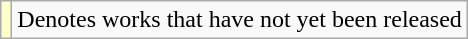<table class="wikitable">
<tr>
<td style="background:#FFFFCC;"></td>
<td>Denotes works that have not yet been released</td>
</tr>
</table>
